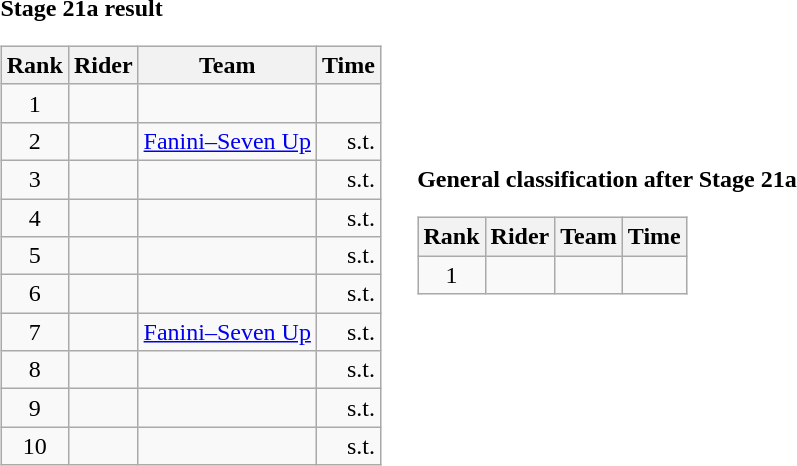<table>
<tr>
<td><strong>Stage 21a result</strong><br><table class="wikitable">
<tr>
<th scope="col">Rank</th>
<th scope="col">Rider</th>
<th scope="col">Team</th>
<th scope="col">Time</th>
</tr>
<tr>
<td style="text-align:center;">1</td>
<td></td>
<td></td>
<td style="text-align:right;"></td>
</tr>
<tr>
<td style="text-align:center;">2</td>
<td></td>
<td><a href='#'>Fanini–Seven Up</a></td>
<td style="text-align:right;">s.t.</td>
</tr>
<tr>
<td style="text-align:center;">3</td>
<td></td>
<td></td>
<td style="text-align:right;">s.t.</td>
</tr>
<tr>
<td style="text-align:center;">4</td>
<td></td>
<td></td>
<td style="text-align:right;">s.t.</td>
</tr>
<tr>
<td style="text-align:center;">5</td>
<td></td>
<td></td>
<td style="text-align:right;">s.t.</td>
</tr>
<tr>
<td style="text-align:center;">6</td>
<td></td>
<td></td>
<td style="text-align:right;">s.t.</td>
</tr>
<tr>
<td style="text-align:center;">7</td>
<td></td>
<td><a href='#'>Fanini–Seven Up</a></td>
<td style="text-align:right;">s.t.</td>
</tr>
<tr>
<td style="text-align:center;">8</td>
<td></td>
<td></td>
<td style="text-align:right;">s.t.</td>
</tr>
<tr>
<td style="text-align:center;">9</td>
<td></td>
<td></td>
<td style="text-align:right;">s.t.</td>
</tr>
<tr>
<td style="text-align:center;">10</td>
<td></td>
<td></td>
<td style="text-align:right;">s.t.</td>
</tr>
</table>
</td>
<td></td>
<td><strong>General classification after Stage 21a</strong><br><table class="wikitable">
<tr>
<th scope="col">Rank</th>
<th scope="col">Rider</th>
<th scope="col">Team</th>
<th scope="col">Time</th>
</tr>
<tr>
<td style="text-align:center;">1</td>
<td></td>
<td></td>
<td style="text-align:right;"></td>
</tr>
</table>
</td>
</tr>
</table>
